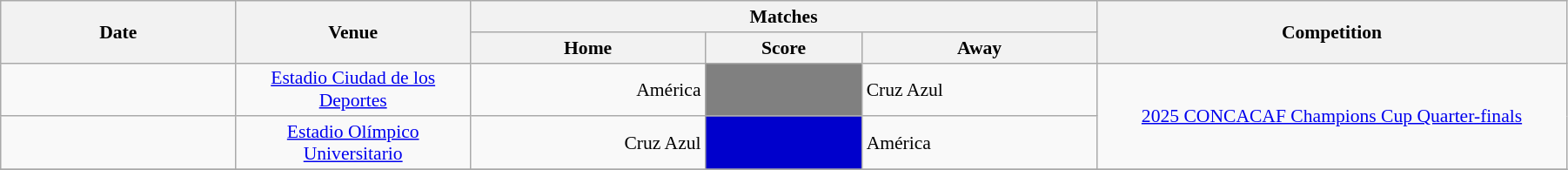<table class="wikitable" style="font-size:90%;width:95%;text-align:center">
<tr>
<th rowspan="2" width="15%">Date</th>
<th rowspan="2" width="15%">Venue</th>
<th colspan="3" width="40%">Matches</th>
<th rowspan="2" width="30%">Competition</th>
</tr>
<tr>
<th width="15%">Home</th>
<th width="10%">Score</th>
<th width="15%">Away</th>
</tr>
<tr>
<td></td>
<td><a href='#'>Estadio Ciudad de los Deportes</a></td>
<td align="right">América</td>
<td bgcolor=808080></td>
<td align="left">Cruz Azul</td>
<td rowspan=2><a href='#'>2025 CONCACAF Champions Cup Quarter-finals</a></td>
</tr>
<tr>
<td></td>
<td><a href='#'>Estadio Olímpico Universitario</a></td>
<td align="right">Cruz Azul</td>
<td bgcolor=0000CC></td>
<td align="left">América</td>
</tr>
<tr>
</tr>
</table>
